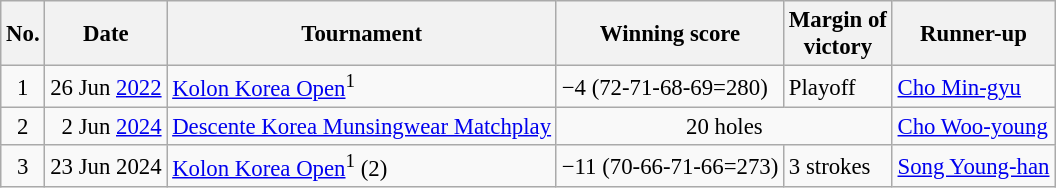<table class="wikitable" style="font-size:95%;">
<tr>
<th>No.</th>
<th>Date</th>
<th>Tournament</th>
<th>Winning score</th>
<th>Margin of<br>victory</th>
<th>Runner-up</th>
</tr>
<tr>
<td align=center>1</td>
<td align=right>26 Jun <a href='#'>2022</a></td>
<td><a href='#'>Kolon Korea Open</a><sup>1</sup></td>
<td>−4 (72-71-68-69=280)</td>
<td>Playoff</td>
<td> <a href='#'>Cho Min-gyu</a></td>
</tr>
<tr>
<td align=center>2</td>
<td align=right>2 Jun <a href='#'>2024</a></td>
<td><a href='#'>Descente Korea Munsingwear Matchplay</a></td>
<td colspan=2 align=center>20 holes</td>
<td> <a href='#'>Cho Woo-young</a></td>
</tr>
<tr>
<td align=center>3</td>
<td align=right>23 Jun 2024</td>
<td><a href='#'>Kolon Korea Open</a><sup>1</sup> (2)</td>
<td>−11 (70-66-71-66=273)</td>
<td>3 strokes</td>
<td> <a href='#'>Song Young-han</a></td>
</tr>
</table>
